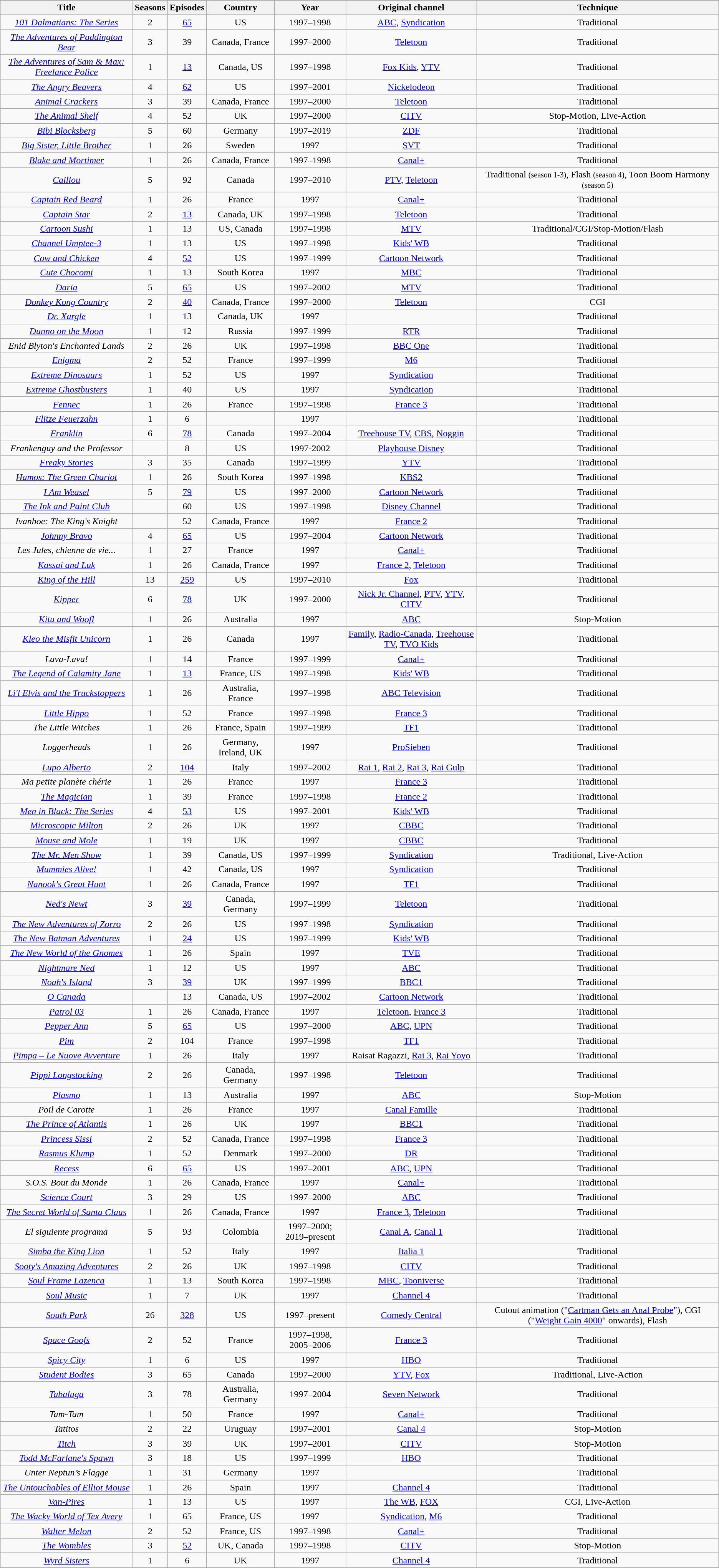<table class="wikitable sortable" style="text-align:center;">
<tr>
</tr>
<tr>
<th scope="col">Title</th>
<th scope="col">Seasons</th>
<th scope="col">Episodes</th>
<th scope="col">Country</th>
<th scope="col">Year</th>
<th scope="col">Original channel</th>
<th scope="col">Technique</th>
</tr>
<tr>
<td><em><a href='#'>101 Dalmatians: The Series</a></em></td>
<td>2</td>
<td><a href='#'>65</a></td>
<td>US</td>
<td>1997–1998</td>
<td><a href='#'>ABC</a>, <a href='#'>Syndication</a></td>
<td>Traditional</td>
</tr>
<tr>
<td data-sort-value="Adventures of Paddington Bear"><em><a href='#'>The Adventures of Paddington Bear</a></em></td>
<td>3</td>
<td>39</td>
<td>Canada, France</td>
<td>1997–2000</td>
<td><a href='#'>Teletoon</a></td>
<td>Traditional</td>
</tr>
<tr>
<td data-sort-value="Adventures of Sam & Max: Freelance Police"><em><a href='#'>The Adventures of Sam & Max: Freelance Police</a></em></td>
<td>1</td>
<td><a href='#'>13</a></td>
<td>Canada, US</td>
<td>1997–1998</td>
<td><a href='#'>Fox Kids</a>, <a href='#'>YTV</a></td>
<td>Traditional</td>
</tr>
<tr>
<td data-sort-value="Angry Beavers"><em><a href='#'>The Angry Beavers</a></em></td>
<td>4</td>
<td><a href='#'>62</a></td>
<td>US</td>
<td>1997–2001</td>
<td><a href='#'>Nickelodeon</a></td>
<td>Traditional</td>
</tr>
<tr>
<td><em><a href='#'>Animal Crackers</a></em></td>
<td>3</td>
<td>39</td>
<td>Canada, France</td>
<td>1997–2000</td>
<td><a href='#'>Teletoon</a></td>
<td>Traditional</td>
</tr>
<tr>
<td data-sort-value="Animal Shelf"><em><a href='#'>The Animal Shelf</a></em></td>
<td>4</td>
<td>52</td>
<td>UK</td>
<td>1997–2000</td>
<td><a href='#'>CITV</a></td>
<td>Stop-Motion, Live-Action</td>
</tr>
<tr>
<td><em><a href='#'>Bibi Blocksberg</a></em></td>
<td>5</td>
<td>60</td>
<td>Germany</td>
<td>1997–2019</td>
<td><a href='#'>ZDF</a></td>
<td>Traditional</td>
</tr>
<tr>
<td><em><a href='#'>Big Sister, Little Brother</a></em></td>
<td>1</td>
<td>26</td>
<td>Sweden</td>
<td>1997</td>
<td><a href='#'>SVT</a></td>
<td>Traditional</td>
</tr>
<tr>
<td><em><a href='#'>Blake and Mortimer</a></em></td>
<td>1</td>
<td>26</td>
<td>Canada, France</td>
<td>1997–1998</td>
<td><a href='#'>Canal+</a></td>
<td>Traditional</td>
</tr>
<tr>
<td><em><a href='#'>Caillou</a></em></td>
<td>5</td>
<td>92</td>
<td>Canada</td>
<td>1997–2010</td>
<td><a href='#'>PTV</a>, <a href='#'>Teletoon</a></td>
<td>Traditional <small>(season 1-3)</small>, Flash <small>(season 4)</small>, Toon Boom Harmony <small>(season 5)</small></td>
</tr>
<tr>
<td><em><a href='#'>Captain Red Beard</a></em></td>
<td>1</td>
<td>26</td>
<td>France</td>
<td>1997</td>
<td><a href='#'>Canal+</a></td>
<td>Traditional</td>
</tr>
<tr>
<td><em><a href='#'>Captain Star</a></em></td>
<td>2</td>
<td><a href='#'>13</a></td>
<td>Canada, UK</td>
<td>1997–1998</td>
<td><a href='#'>Teletoon</a></td>
<td>Traditional</td>
</tr>
<tr>
<td><em><a href='#'>Cartoon Sushi</a></em></td>
<td>1</td>
<td>13</td>
<td>US, Canada</td>
<td>1997–1998</td>
<td><a href='#'>MTV</a></td>
<td>Traditional/CGI/Stop-Motion/Flash</td>
</tr>
<tr>
<td><em><a href='#'>Channel Umptee-3</a></em></td>
<td>1</td>
<td>13</td>
<td>US</td>
<td>1997–1998</td>
<td><a href='#'>Kids' WB</a></td>
<td>Traditional</td>
</tr>
<tr>
<td><em><a href='#'>Cow and Chicken</a></em></td>
<td>4</td>
<td><a href='#'>52</a></td>
<td>US</td>
<td>1997–1999</td>
<td><a href='#'>Cartoon Network</a></td>
<td>Traditional</td>
</tr>
<tr>
<td><em><a href='#'>Cute Chocomi</a></em></td>
<td>1</td>
<td>13</td>
<td>South Korea</td>
<td>1997</td>
<td><a href='#'>MBC</a></td>
<td>Traditional</td>
</tr>
<tr>
<td><em><a href='#'>Daria</a></em></td>
<td>5</td>
<td><a href='#'>65</a></td>
<td>US</td>
<td>1997–2002</td>
<td><a href='#'>MTV</a></td>
<td>Traditional</td>
</tr>
<tr>
<td><em><a href='#'>Donkey Kong Country</a></em></td>
<td>2</td>
<td><a href='#'>40</a></td>
<td>Canada, France</td>
<td>1997–2000</td>
<td><a href='#'>Teletoon</a></td>
<td>CGI</td>
</tr>
<tr>
<td><em><a href='#'>Dr. Xargle</a></em></td>
<td>1</td>
<td>13</td>
<td>Canada, UK</td>
<td>1997</td>
<td></td>
<td>Traditional</td>
</tr>
<tr>
<td><em><a href='#'>Dunno on the Moon</a></em></td>
<td>1</td>
<td>12</td>
<td>Russia</td>
<td>1997–1999</td>
<td><a href='#'>RTR</a></td>
<td>Traditional</td>
</tr>
<tr>
<td><em>Enid Blyton's Enchanted Lands</em></td>
<td>2</td>
<td>26</td>
<td>UK</td>
<td>1997–1998</td>
<td><a href='#'>BBC One</a></td>
<td>Traditional</td>
</tr>
<tr>
<td><em><a href='#'>Enigma</a></em></td>
<td>2</td>
<td>52</td>
<td>France</td>
<td>1997–1999</td>
<td><a href='#'>M6</a></td>
<td>Traditional</td>
</tr>
<tr>
<td><em><a href='#'>Extreme Dinosaurs</a></em></td>
<td>1</td>
<td>52</td>
<td>US</td>
<td>1997</td>
<td><a href='#'>Syndication</a></td>
<td>Traditional</td>
</tr>
<tr>
<td><em><a href='#'>Extreme Ghostbusters</a></em></td>
<td>1</td>
<td>40</td>
<td>US</td>
<td>1997</td>
<td><a href='#'>Syndication</a></td>
<td>Traditional</td>
</tr>
<tr>
<td><em><a href='#'>Fennec</a></em></td>
<td>1</td>
<td>26</td>
<td>France</td>
<td>1997–1998</td>
<td><a href='#'>France 3</a></td>
<td>Traditional</td>
</tr>
<tr>
<td><em><a href='#'>Flitze Feuerzahn</a></em></td>
<td>1</td>
<td>6</td>
<td></td>
<td>1997</td>
<td></td>
<td>Traditional</td>
</tr>
<tr>
<td><em><a href='#'>Franklin</a></em></td>
<td>6</td>
<td><a href='#'>78</a></td>
<td>Canada</td>
<td>1997–2004</td>
<td><a href='#'>Treehouse TV</a>, <a href='#'>CBS</a>, <a href='#'>Noggin</a></td>
<td>Traditional</td>
</tr>
<tr>
<td><em>Frankenguy and the Professor</em></td>
<td></td>
<td>8</td>
<td>US</td>
<td>1997-2002</td>
<td><a href='#'>Playhouse Disney</a></td>
<td>Traditional</td>
</tr>
<tr>
<td><em><a href='#'>Freaky Stories</a></em></td>
<td>3</td>
<td>35</td>
<td>Canada</td>
<td>1997–1999</td>
<td><a href='#'>YTV</a></td>
<td>Traditional</td>
</tr>
<tr>
<td><em><a href='#'>Hamos: The Green Chariot</a></em></td>
<td>1</td>
<td>26</td>
<td>South Korea</td>
<td>1997–1998</td>
<td><a href='#'>KBS2</a></td>
<td>Traditional</td>
</tr>
<tr>
<td><em><a href='#'>I Am Weasel</a></em></td>
<td>5</td>
<td><a href='#'>79</a></td>
<td>US</td>
<td>1997–2000</td>
<td><a href='#'>Cartoon Network</a></td>
<td>Traditional</td>
</tr>
<tr>
<td data-sort-value="Ink and Paint Club"><em><a href='#'>The Ink and Paint Club</a></em></td>
<td></td>
<td>60</td>
<td>US</td>
<td>1997–1998</td>
<td><a href='#'>Disney Channel</a></td>
<td>Traditional</td>
</tr>
<tr>
<td><em>Ivanhoe: The King's Knight</em></td>
<td></td>
<td>52</td>
<td>Canada, France</td>
<td>1997</td>
<td><a href='#'>France 2</a></td>
<td>Traditional</td>
</tr>
<tr>
<td><em><a href='#'>Johnny Bravo</a></em></td>
<td>4</td>
<td><a href='#'>65</a></td>
<td>US</td>
<td>1997–2004</td>
<td><a href='#'>Cartoon Network</a></td>
<td>Traditional</td>
</tr>
<tr>
<td data-sort-value="Jules, chienne de vie..."><em>Les Jules, chienne de vie...</em></td>
<td>1</td>
<td>27</td>
<td>France</td>
<td>1997</td>
<td><a href='#'>Canal+</a></td>
<td>Traditional</td>
</tr>
<tr>
<td><em><a href='#'>Kassai and Luk</a></em></td>
<td>1</td>
<td>26</td>
<td>Canada, France</td>
<td>1997</td>
<td><a href='#'>France 2</a>, <a href='#'>Teletoon</a></td>
<td>Traditional</td>
</tr>
<tr>
<td><em><a href='#'>King of the Hill</a></em></td>
<td>13</td>
<td><a href='#'>259</a></td>
<td>US</td>
<td>1997–2010</td>
<td><a href='#'>Fox</a></td>
<td>Traditional</td>
</tr>
<tr>
<td><em><a href='#'>Kipper</a></em></td>
<td>6</td>
<td><a href='#'>78</a></td>
<td>UK</td>
<td>1997–2000</td>
<td><a href='#'>Nick Jr. Channel</a>, <a href='#'>PTV</a>, <a href='#'>YTV</a>, <a href='#'>CITV</a></td>
<td>Traditional</td>
</tr>
<tr>
<td><em><a href='#'>Kitu and Woofl</a></em></td>
<td>1</td>
<td>26</td>
<td>Australia</td>
<td>1997</td>
<td><a href='#'>ABC</a></td>
<td>Stop-Motion</td>
</tr>
<tr>
<td><em><a href='#'>Kleo the Misfit Unicorn</a></em></td>
<td>1</td>
<td>26</td>
<td>Canada</td>
<td>1997</td>
<td><a href='#'>Family</a>, <a href='#'>Radio-Canada</a>, <a href='#'>Treehouse TV</a>, <a href='#'>TVO Kids</a></td>
<td>Traditional</td>
</tr>
<tr>
<td><em>Lava-Lava!</em></td>
<td>1</td>
<td>14</td>
<td>France</td>
<td>1997–1999</td>
<td><a href='#'>Canal+</a></td>
<td>Traditional</td>
</tr>
<tr>
<td data-sort-value="Legend of Calamity Jane"><em><a href='#'>The Legend of Calamity Jane</a></em></td>
<td>1</td>
<td><a href='#'>13</a></td>
<td>France, US</td>
<td>1997–1998</td>
<td><a href='#'>Kids' WB</a></td>
<td>Traditional</td>
</tr>
<tr>
<td><em><a href='#'>Li'l Elvis and the Truckstoppers</a></em></td>
<td>1</td>
<td>26</td>
<td>Australia, France</td>
<td>1997–1998</td>
<td><a href='#'>ABC Television</a></td>
<td>Traditional</td>
</tr>
<tr>
<td><em><a href='#'>Little Hippo</a></em></td>
<td>1</td>
<td>52</td>
<td>France</td>
<td>1997–1998</td>
<td><a href='#'>France 3</a></td>
<td>Traditional</td>
</tr>
<tr>
<td data-sort-value="Little Witches"><em>The Little Witches</em></td>
<td>1</td>
<td>26</td>
<td>France, Spain</td>
<td>1997–1999</td>
<td><a href='#'>TF1</a></td>
<td>Traditional</td>
</tr>
<tr>
<td><em>Loggerheads</em></td>
<td>1</td>
<td>26</td>
<td>Germany, Ireland, UK</td>
<td>1997</td>
<td><a href='#'>ProSieben</a></td>
<td>Traditional</td>
</tr>
<tr>
<td><em><a href='#'>Lupo Alberto</a></em></td>
<td>2</td>
<td><a href='#'>104</a></td>
<td>Italy</td>
<td>1997–2002</td>
<td><a href='#'>Rai 1</a>, <a href='#'>Rai 2</a>, <a href='#'>Rai 3</a>, <a href='#'>Rai Gulp</a></td>
<td>Traditional</td>
</tr>
<tr>
<td><em>Ma petite planète chérie</em></td>
<td>1</td>
<td>26</td>
<td>France</td>
<td>1997</td>
<td><a href='#'>France 3</a></td>
<td>Traditional</td>
</tr>
<tr>
<td data-sort-value="Magician"><em><a href='#'>The Magician</a></em></td>
<td>1</td>
<td>39</td>
<td>France</td>
<td>1997–1998</td>
<td><a href='#'>France 2</a></td>
<td>Traditional</td>
</tr>
<tr>
<td><em><a href='#'>Men in Black: The Series</a></em></td>
<td>4</td>
<td><a href='#'>53</a></td>
<td>US</td>
<td>1997–2001</td>
<td><a href='#'>Kids' WB</a></td>
<td>Traditional</td>
</tr>
<tr>
<td><em><a href='#'>Microscopic Milton</a></em></td>
<td>2</td>
<td>26</td>
<td>UK</td>
<td>1997</td>
<td><a href='#'>CBBC</a></td>
<td>Traditional</td>
</tr>
<tr>
<td><em><a href='#'>Mouse and Mole</a></em></td>
<td>1</td>
<td>19</td>
<td>UK</td>
<td>1997</td>
<td><a href='#'>CBBC</a></td>
<td>Traditional</td>
</tr>
<tr>
<td data-sort-value="Mr. Men Show"><em><a href='#'>The Mr. Men Show</a></em></td>
<td>1</td>
<td>39</td>
<td>Canada, US</td>
<td>1997–1999</td>
<td><a href='#'>Syndication</a></td>
<td>Traditional, Live-Action</td>
</tr>
<tr>
<td><em><a href='#'>Mummies Alive!</a></em></td>
<td>1</td>
<td>42</td>
<td>Canada, US</td>
<td>1997</td>
<td><a href='#'>Syndication</a></td>
<td>Traditional</td>
</tr>
<tr>
<td><em><a href='#'>Nanook's Great Hunt</a></em></td>
<td>1</td>
<td>26</td>
<td>Canada, France</td>
<td>1997</td>
<td><a href='#'>TF1</a></td>
<td>Traditional</td>
</tr>
<tr>
<td><em><a href='#'>Ned's Newt</a></em></td>
<td>3</td>
<td><a href='#'>39</a></td>
<td>Canada, Germany</td>
<td>1997–1999</td>
<td><a href='#'>Teletoon</a></td>
<td>Traditional</td>
</tr>
<tr>
<td data-sort-value="New Adventures of Zorro"><em><a href='#'>The New Adventures of Zorro</a></em></td>
<td>2</td>
<td>26</td>
<td>US</td>
<td>1997–1998</td>
<td><a href='#'>Syndication</a></td>
<td>Traditional</td>
</tr>
<tr>
<td data-sort-value="New Batman Adventures"><em><a href='#'>The New Batman Adventures</a></em></td>
<td>1</td>
<td><a href='#'>24</a></td>
<td>US</td>
<td>1997–1999</td>
<td><a href='#'>Kids' WB</a></td>
<td>Traditional</td>
</tr>
<tr>
<td data-sort-value="New World of the Gnomes"><em><a href='#'>The New World of the Gnomes</a></em></td>
<td>1</td>
<td>26</td>
<td>Spain</td>
<td>1997</td>
<td><a href='#'>TVE</a></td>
<td>Traditional</td>
</tr>
<tr>
<td><em><a href='#'>Nightmare Ned</a></em></td>
<td>1</td>
<td>12</td>
<td>US</td>
<td>1997</td>
<td><a href='#'>ABC</a></td>
<td>Traditional</td>
</tr>
<tr>
<td><em><a href='#'>Noah's Island</a></em></td>
<td>3</td>
<td><a href='#'>39</a></td>
<td>UK</td>
<td>1997–1999</td>
<td><a href='#'>BBC1</a></td>
<td>Traditional</td>
</tr>
<tr>
<td><em><a href='#'>O Canada</a></em></td>
<td></td>
<td>13</td>
<td>Canada, US</td>
<td>1997–2002</td>
<td><a href='#'>Cartoon Network</a></td>
<td>Traditional</td>
</tr>
<tr>
<td><em><a href='#'>Patrol 03</a></em></td>
<td>1</td>
<td>26</td>
<td>Canada, France</td>
<td>1997</td>
<td><a href='#'>Teletoon</a>, <a href='#'>France 3</a></td>
<td>Traditional</td>
</tr>
<tr>
<td><em><a href='#'>Pepper Ann</a></em></td>
<td>5</td>
<td><a href='#'>65</a></td>
<td>US</td>
<td>1997–2000</td>
<td><a href='#'>ABC</a>, <a href='#'>UPN</a></td>
<td>Traditional</td>
</tr>
<tr>
<td><em><a href='#'>Pim</a></em></td>
<td>2</td>
<td>104</td>
<td>France</td>
<td>1997–1998</td>
<td><a href='#'>TF1</a></td>
<td>Traditional</td>
</tr>
<tr>
<td><em><a href='#'>Pimpa – Le Nuove Avventure</a></em></td>
<td>1</td>
<td>26</td>
<td>Italy</td>
<td>1997</td>
<td>Raisat Ragazzi, <a href='#'>Rai 3</a>, <a href='#'>Rai Yoyo</a></td>
<td>Traditional</td>
</tr>
<tr>
<td><em><a href='#'>Pippi Longstocking</a></em></td>
<td>2</td>
<td>26</td>
<td>Canada, Germany</td>
<td>1997–1998</td>
<td><a href='#'>Teletoon</a></td>
<td>Traditional</td>
</tr>
<tr>
<td><em><a href='#'>Plasmo</a></em></td>
<td>1</td>
<td>13</td>
<td>Australia</td>
<td>1997</td>
<td><a href='#'>ABC</a></td>
<td>Stop-Motion</td>
</tr>
<tr>
<td><em>Poil de Carotte</em></td>
<td>1</td>
<td>26</td>
<td>France</td>
<td>1997</td>
<td><a href='#'>Canal Famille</a></td>
<td>Traditional</td>
</tr>
<tr>
<td data-sort-value="Prince of Atlantis"><em><a href='#'>The Prince of Atlantis</a></em></td>
<td>1</td>
<td>26</td>
<td>UK</td>
<td>1997</td>
<td><a href='#'>BBC1</a></td>
<td>Traditional</td>
</tr>
<tr>
<td><em><a href='#'>Princess Sissi</a></em></td>
<td>2</td>
<td>52</td>
<td>Canada, France</td>
<td>1997–1998</td>
<td><a href='#'>France 3</a></td>
<td>Traditional</td>
</tr>
<tr>
<td><em><a href='#'>Rasmus Klump</a></em></td>
<td>1</td>
<td>52</td>
<td>Denmark</td>
<td>1997–2000</td>
<td><a href='#'>DR</a></td>
<td>Traditional</td>
</tr>
<tr>
<td><em><a href='#'>Recess</a></em></td>
<td>6</td>
<td><a href='#'>65</a></td>
<td>US</td>
<td>1997–2001</td>
<td><a href='#'>ABC</a>, <a href='#'>UPN</a></td>
<td>Traditional</td>
</tr>
<tr>
<td><em>S.O.S. Bout du Monde</em></td>
<td>1</td>
<td>26</td>
<td>Canada, France</td>
<td>1997</td>
<td><a href='#'>Canal+</a></td>
<td>Traditional</td>
</tr>
<tr>
<td><em><a href='#'>Science Court</a></em></td>
<td>3</td>
<td>29</td>
<td>US</td>
<td>1997–2000</td>
<td><a href='#'>ABC</a></td>
<td>Traditional</td>
</tr>
<tr>
<td data-sort-value="Secret World of Santa Claus"><em><a href='#'>The Secret World of Santa Claus</a></em></td>
<td>1</td>
<td>26</td>
<td>Canada, France</td>
<td>1997</td>
<td><a href='#'>France 3</a>, <a href='#'>Teletoon</a></td>
<td>Traditional</td>
</tr>
<tr>
<td data-sort-value="Siguiente programa"><em>El siguiente programa</em></td>
<td>5</td>
<td>93</td>
<td>Colombia</td>
<td>1997–2000; 2019–present</td>
<td><a href='#'>Canal A</a>, <a href='#'>Canal 1</a></td>
<td>Traditional</td>
</tr>
<tr>
<td><em><a href='#'>Simba the King Lion</a></em></td>
<td>1</td>
<td>52</td>
<td>Italy</td>
<td>1997</td>
<td><a href='#'>Italia 1</a></td>
<td>Traditional</td>
</tr>
<tr>
<td><em><a href='#'>Sooty's Amazing Adventures</a></em></td>
<td>2</td>
<td>26</td>
<td>UK</td>
<td>1997–1998</td>
<td><a href='#'>CITV</a></td>
<td>Traditional</td>
</tr>
<tr>
<td><em><a href='#'>Soul Frame Lazenca</a></em></td>
<td>1</td>
<td>13</td>
<td>South Korea</td>
<td>1997–1998</td>
<td><a href='#'>MBC</a>, <a href='#'>Tooniverse</a></td>
<td>Traditional</td>
</tr>
<tr>
<td><em><a href='#'>Soul Music</a></em></td>
<td>1</td>
<td>7</td>
<td>UK</td>
<td>1997</td>
<td><a href='#'>Channel 4</a></td>
<td>Traditional</td>
</tr>
<tr>
<td><em><a href='#'>South Park</a></em></td>
<td>26</td>
<td><a href='#'>328</a></td>
<td>US</td>
<td>1997–present</td>
<td><a href='#'>Comedy Central</a></td>
<td>Cutout animation ("<a href='#'>Cartman Gets an Anal Probe</a>"), CGI ("<a href='#'>Weight Gain 4000</a>" onwards), Flash</td>
</tr>
<tr>
<td><em><a href='#'>Space Goofs</a></em></td>
<td>2</td>
<td>52</td>
<td>France</td>
<td>1997–1998, 2005–2006</td>
<td><a href='#'>France 3</a></td>
<td>Traditional</td>
</tr>
<tr>
<td><em><a href='#'>Spicy City</a></em></td>
<td>1</td>
<td>6</td>
<td>US</td>
<td>1997</td>
<td><a href='#'>HBO</a></td>
<td>Traditional</td>
</tr>
<tr>
<td><em><a href='#'>Student Bodies</a></em></td>
<td>3</td>
<td>65</td>
<td>Canada</td>
<td>1997–2000</td>
<td><a href='#'>YTV</a>, <a href='#'>Fox</a></td>
<td>Traditional, Live-Action</td>
</tr>
<tr>
<td><em><a href='#'>Tabaluga</a></em></td>
<td>3</td>
<td>78</td>
<td>Australia, Germany</td>
<td>1997–2004</td>
<td><a href='#'>Seven Network</a></td>
<td>Traditional</td>
</tr>
<tr>
<td><em>Tam-Tam</em></td>
<td>1</td>
<td>50</td>
<td>France</td>
<td>1997</td>
<td><a href='#'>Canal+</a></td>
<td>Traditional</td>
</tr>
<tr>
<td><em>Tatitos</em></td>
<td>2</td>
<td>22</td>
<td>Uruguay</td>
<td>1997–2001</td>
<td><a href='#'>Canal 4</a></td>
<td>Stop-Motion</td>
</tr>
<tr>
<td><em><a href='#'>Titch</a></em></td>
<td>3</td>
<td>39</td>
<td>UK</td>
<td>1997–2001</td>
<td><a href='#'>CITV</a></td>
<td>Stop-Motion</td>
</tr>
<tr>
<td><em><a href='#'>Todd McFarlane's Spawn</a></em></td>
<td>3</td>
<td>18</td>
<td>US</td>
<td>1997–1999</td>
<td><a href='#'>HBO</a></td>
<td>Traditional</td>
</tr>
<tr>
<td><em>Unter Neptun’s Flagge</em></td>
<td>1</td>
<td>31</td>
<td>Germany</td>
<td>1997</td>
<td></td>
<td>Traditional</td>
</tr>
<tr>
<td data-sort-value="Untouchables of Elliot Mouse"><em><a href='#'>The Untouchables of Elliot Mouse</a></em></td>
<td>1</td>
<td>26</td>
<td>Spain</td>
<td>1997</td>
<td><a href='#'>Channel 4</a></td>
<td>Traditional</td>
</tr>
<tr>
<td><em><a href='#'>Van-Pires</a></em></td>
<td>1</td>
<td>13</td>
<td>US</td>
<td>1997</td>
<td><a href='#'>The WB</a>, <a href='#'>FOX</a></td>
<td>CGI, Live-Action</td>
</tr>
<tr>
<td data-sort-value="Wacky World of Tex Avery"><em><a href='#'>The Wacky World of Tex Avery</a></em></td>
<td>1</td>
<td>65</td>
<td>France, US</td>
<td>1997</td>
<td><a href='#'>Syndication</a>, <a href='#'>M6</a></td>
<td>Traditional</td>
</tr>
<tr>
<td><em><a href='#'>Walter Melon</a></em></td>
<td>2</td>
<td>52</td>
<td>France, US</td>
<td>1997–1998</td>
<td><a href='#'>Canal+</a></td>
<td>Traditional</td>
</tr>
<tr>
<td data-sort-value="Wombles"><em><a href='#'>The Wombles</a></em></td>
<td>3</td>
<td><a href='#'>52</a></td>
<td>UK, Canada</td>
<td>1997–1998</td>
<td><a href='#'>CITV</a></td>
<td>Stop-Motion</td>
</tr>
<tr>
<td><em><a href='#'>Wyrd Sisters</a></em></td>
<td>1</td>
<td>6</td>
<td>UK</td>
<td>1997</td>
<td><a href='#'>Channel 4</a></td>
<td>Traditional</td>
</tr>
<tr>
</tr>
</table>
